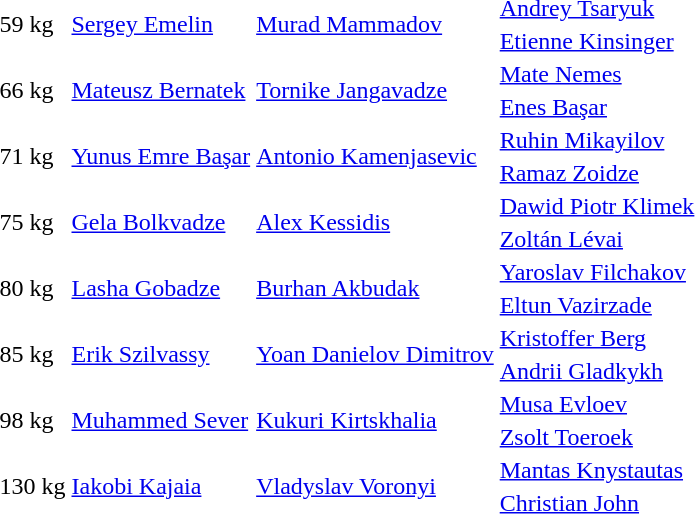<table>
<tr>
<td rowspan=2>59 kg</td>
<td rowspan=2> <a href='#'>Sergey Emelin</a></td>
<td rowspan=2> <a href='#'>Murad Mammadov</a></td>
<td> <a href='#'>Andrey Tsaryuk</a></td>
</tr>
<tr>
<td> <a href='#'>Etienne Kinsinger</a></td>
</tr>
<tr>
<td rowspan=2>66 kg</td>
<td rowspan=2> <a href='#'>Mateusz Bernatek</a></td>
<td rowspan=2> <a href='#'>Tornike Jangavadze</a></td>
<td> <a href='#'>Mate Nemes</a></td>
</tr>
<tr>
<td> <a href='#'>Enes Başar</a></td>
</tr>
<tr>
<td rowspan=2>71 kg</td>
<td rowspan=2> <a href='#'>Yunus Emre Başar</a></td>
<td rowspan=2> <a href='#'>Antonio Kamenjasevic</a></td>
<td> <a href='#'>Ruhin Mikayilov</a></td>
</tr>
<tr>
<td> <a href='#'>Ramaz Zoidze</a></td>
</tr>
<tr>
<td rowspan=2>75 kg</td>
<td rowspan=2> <a href='#'>Gela Bolkvadze</a></td>
<td rowspan=2> <a href='#'>Alex Kessidis</a></td>
<td> <a href='#'>Dawid Piotr Klimek</a></td>
</tr>
<tr>
<td> <a href='#'>Zoltán Lévai</a></td>
</tr>
<tr>
<td rowspan=2>80 kg</td>
<td rowspan=2> <a href='#'>Lasha Gobadze</a></td>
<td rowspan=2> <a href='#'>Burhan Akbudak</a></td>
<td> <a href='#'>Yaroslav Filchakov</a></td>
</tr>
<tr>
<td> <a href='#'>Eltun Vazirzade</a></td>
</tr>
<tr>
<td rowspan=2>85 kg</td>
<td rowspan=2> <a href='#'>Erik Szilvassy</a></td>
<td rowspan=2> <a href='#'>Yoan Danielov Dimitrov</a></td>
<td> <a href='#'>Kristoffer Berg</a></td>
</tr>
<tr>
<td> <a href='#'>Andrii Gladkykh</a></td>
</tr>
<tr>
<td rowspan=2>98 kg</td>
<td rowspan=2> <a href='#'>Muhammed Sever</a></td>
<td rowspan=2> <a href='#'>Kukuri Kirtskhalia</a></td>
<td> <a href='#'>Musa Evloev</a></td>
</tr>
<tr>
<td> <a href='#'>Zsolt Toeroek</a></td>
</tr>
<tr>
<td rowspan=2>130 kg</td>
<td rowspan=2> <a href='#'>Iakobi Kajaia</a></td>
<td rowspan=2> <a href='#'>Vladyslav Voronyi</a></td>
<td> <a href='#'>Mantas Knystautas</a></td>
</tr>
<tr>
<td> <a href='#'>Christian John</a></td>
</tr>
</table>
